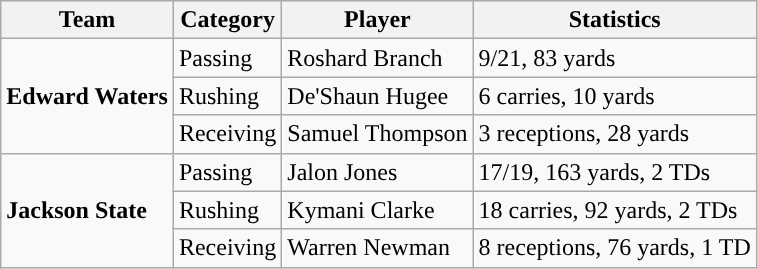<table class="wikitable" style="float: left;">
<tr>
<th>Team</th>
<th>Category</th>
<th>Player</th>
<th>Statistics</th>
</tr>
<tr>
<td rowspan=3><strong>Edward Waters</strong></td>
<td>Passing</td>
<td>Roshard Branch</td>
<td>9/21, 83 yards</td>
</tr>
<tr>
<td>Rushing</td>
<td>De'Shaun Hugee</td>
<td>6 carries, 10 yards</td>
</tr>
<tr>
<td>Receiving</td>
<td>Samuel Thompson</td>
<td>3 receptions, 28 yards</td>
</tr>
<tr>
<td rowspan=3><strong>Jackson State</strong></td>
<td>Passing</td>
<td>Jalon Jones</td>
<td>17/19, 163 yards, 2 TDs</td>
</tr>
<tr>
<td>Rushing</td>
<td>Kymani Clarke</td>
<td>18 carries, 92 yards, 2 TDs</td>
</tr>
<tr>
<td>Receiving</td>
<td>Warren Newman</td>
<td>8 receptions, 76 yards, 1 TD</td>
</tr>
</table>
